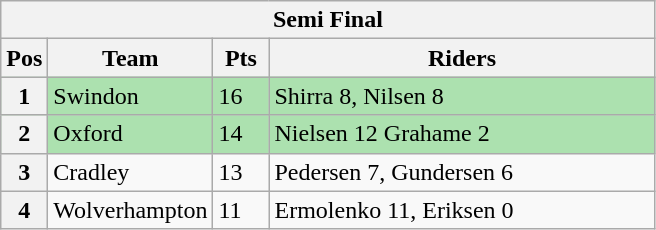<table class="wikitable">
<tr>
<th colspan="4">Semi Final</th>
</tr>
<tr>
<th width=20>Pos</th>
<th width=100>Team</th>
<th width=30>Pts</th>
<th width=250>Riders</th>
</tr>
<tr style="background:#ACE1AF;">
<th>1</th>
<td>Swindon</td>
<td>16</td>
<td>Shirra 8, Nilsen 8</td>
</tr>
<tr style="background:#ACE1AF;">
<th>2</th>
<td>Oxford</td>
<td>14</td>
<td>Nielsen 12 Grahame 2</td>
</tr>
<tr>
<th>3</th>
<td>Cradley</td>
<td>13</td>
<td>Pedersen 7, Gundersen 6</td>
</tr>
<tr>
<th>4</th>
<td>Wolverhampton</td>
<td>11</td>
<td>Ermolenko 11, Eriksen 0</td>
</tr>
</table>
